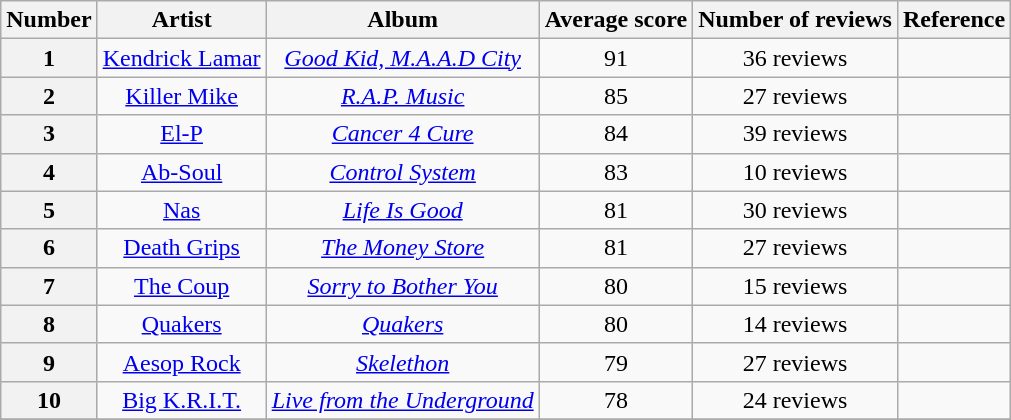<table class="wikitable" style="text-align:center;">
<tr>
<th scope="col">Number</th>
<th scope="col">Artist</th>
<th scope="col">Album</th>
<th scope="col">Average score</th>
<th scope="col">Number of reviews</th>
<th scope="col">Reference</th>
</tr>
<tr>
<th scope="row">1</th>
<td><a href='#'>Kendrick Lamar</a></td>
<td><em><a href='#'>Good Kid, M.A.A.D City</a></em></td>
<td>91</td>
<td>36 reviews</td>
<td></td>
</tr>
<tr>
<th scope="row">2</th>
<td><a href='#'>Killer Mike</a></td>
<td><em><a href='#'>R.A.P. Music</a></em></td>
<td>85</td>
<td>27 reviews</td>
<td></td>
</tr>
<tr>
<th scope="row">3</th>
<td><a href='#'>El-P</a></td>
<td><em><a href='#'>Cancer 4 Cure</a></em></td>
<td>84</td>
<td>39 reviews</td>
<td></td>
</tr>
<tr>
<th scope="row">4</th>
<td><a href='#'>Ab-Soul</a></td>
<td><em><a href='#'>Control System</a></em></td>
<td>83</td>
<td>10 reviews</td>
<td></td>
</tr>
<tr>
<th scope="row">5</th>
<td><a href='#'>Nas</a></td>
<td><em><a href='#'>Life Is Good</a></em></td>
<td>81</td>
<td>30 reviews</td>
<td></td>
</tr>
<tr>
<th scope="row">6</th>
<td><a href='#'>Death Grips</a></td>
<td><em><a href='#'>The Money Store</a></em></td>
<td>81</td>
<td>27 reviews</td>
<td></td>
</tr>
<tr>
<th scope="row">7</th>
<td><a href='#'>The Coup</a></td>
<td><em><a href='#'>Sorry to Bother You</a></em></td>
<td>80</td>
<td>15 reviews</td>
<td></td>
</tr>
<tr>
<th scope="row">8</th>
<td><a href='#'>Quakers</a></td>
<td><em><a href='#'>Quakers</a></em></td>
<td>80</td>
<td>14 reviews</td>
<td></td>
</tr>
<tr>
<th scope="row">9</th>
<td><a href='#'>Aesop Rock</a></td>
<td><em><a href='#'>Skelethon</a></em></td>
<td>79</td>
<td>27 reviews</td>
<td></td>
</tr>
<tr>
<th scope="row">10</th>
<td><a href='#'>Big K.R.I.T.</a></td>
<td><em><a href='#'>Live from the Underground</a></em></td>
<td>78</td>
<td>24 reviews</td>
<td></td>
</tr>
<tr>
</tr>
</table>
